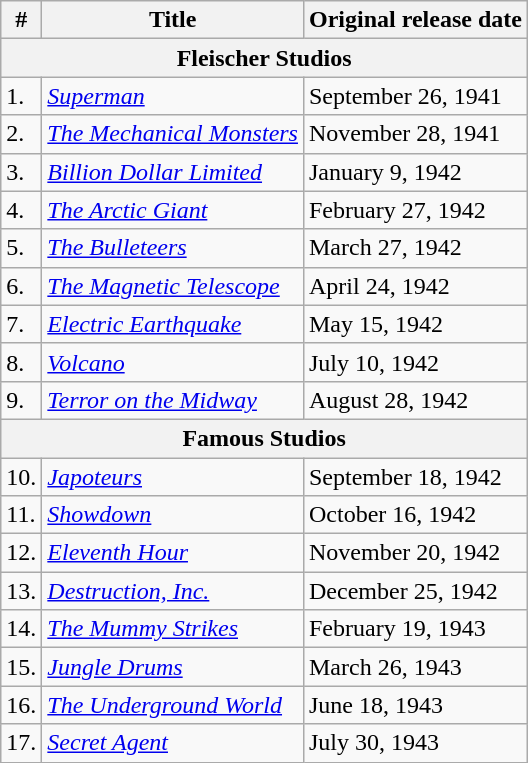<table class="wikitable">
<tr>
<th>#</th>
<th>Title</th>
<th>Original release date</th>
</tr>
<tr>
<th colspan="3">Fleischer Studios</th>
</tr>
<tr>
<td>1.</td>
<td><em><a href='#'>Superman</a></em></td>
<td>September 26, 1941</td>
</tr>
<tr>
<td>2.</td>
<td><em><a href='#'>The Mechanical Monsters</a></em></td>
<td>November 28, 1941</td>
</tr>
<tr>
<td>3.</td>
<td><em><a href='#'>Billion Dollar Limited</a></em></td>
<td>January 9, 1942</td>
</tr>
<tr>
<td>4.</td>
<td><em><a href='#'>The Arctic Giant</a></em></td>
<td>February 27, 1942</td>
</tr>
<tr>
<td>5.</td>
<td><em><a href='#'>The Bulleteers</a></em></td>
<td>March 27, 1942</td>
</tr>
<tr>
<td>6.</td>
<td><em><a href='#'>The Magnetic Telescope</a></em></td>
<td>April 24, 1942</td>
</tr>
<tr>
<td>7.</td>
<td><em><a href='#'>Electric Earthquake</a></em></td>
<td>May 15, 1942</td>
</tr>
<tr>
<td>8.</td>
<td><em><a href='#'>Volcano</a></em></td>
<td>July 10, 1942</td>
</tr>
<tr>
<td>9.</td>
<td><em><a href='#'>Terror on the Midway</a></em></td>
<td>August 28, 1942</td>
</tr>
<tr>
<th colspan="3">Famous Studios</th>
</tr>
<tr>
<td>10.</td>
<td><em><a href='#'>Japoteurs</a></em></td>
<td>September 18, 1942</td>
</tr>
<tr>
<td>11.</td>
<td><em><a href='#'>Showdown</a></em></td>
<td>October 16, 1942</td>
</tr>
<tr>
<td>12.</td>
<td><em><a href='#'>Eleventh Hour</a></em></td>
<td>November 20, 1942</td>
</tr>
<tr>
<td>13.</td>
<td><em><a href='#'>Destruction, Inc.</a></em></td>
<td>December 25, 1942</td>
</tr>
<tr>
<td>14.</td>
<td><em><a href='#'>The Mummy Strikes</a></em></td>
<td>February 19, 1943</td>
</tr>
<tr>
<td>15.</td>
<td><em><a href='#'>Jungle Drums</a></em></td>
<td>March 26, 1943</td>
</tr>
<tr>
<td>16.</td>
<td><em><a href='#'>The Underground World</a></em></td>
<td>June 18, 1943</td>
</tr>
<tr>
<td>17.</td>
<td><em><a href='#'>Secret Agent</a></em></td>
<td>July 30, 1943</td>
</tr>
</table>
